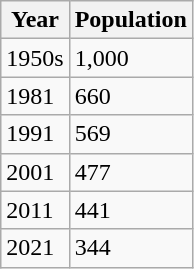<table class="wikitable">
<tr>
<th>Year</th>
<th>Population</th>
</tr>
<tr>
<td>1950s</td>
<td>1,000</td>
</tr>
<tr>
<td>1981</td>
<td>660</td>
</tr>
<tr>
<td>1991</td>
<td>569</td>
</tr>
<tr>
<td>2001</td>
<td>477</td>
</tr>
<tr>
<td>2011</td>
<td>441</td>
</tr>
<tr>
<td>2021</td>
<td>344</td>
</tr>
</table>
